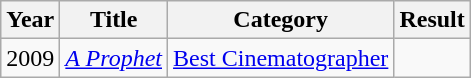<table class="wikitable">
<tr>
<th>Year</th>
<th>Title</th>
<th>Category</th>
<th>Result</th>
</tr>
<tr>
<td>2009</td>
<td><em><a href='#'>A Prophet</a></em></td>
<td><a href='#'>Best Cinematographer</a></td>
<td></td>
</tr>
</table>
